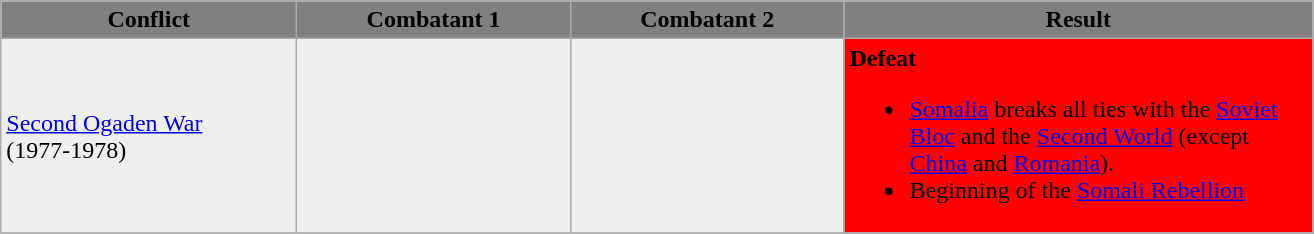<table class="wikitable">
<tr>
<th style="background:grey" width="190"><span>Conflict</span></th>
<th style="background:grey" width="175"><span>Combatant 1</span></th>
<th style="background:grey" width="175"><span>Combatant 2</span></th>
<th style="background:grey" width="305"><span>Result</span></th>
</tr>
<tr>
<td style="background:#efefef"><a href='#'>Second Ogaden War</a><br>(1977-1978)</td>
<td style="background:#efefef"></td>
<td style="background:#efefef"><br></td>
<td style="background:Red"><strong>Defeat</strong><br><ul><li><a href='#'>Somalia</a> breaks all ties with the <a href='#'>Soviet Bloc</a> and the <a href='#'>Second World</a> (except <a href='#'>China</a> and <a href='#'>Romania</a>).</li><li>Beginning of the <a href='#'>Somali Rebellion</a></li></ul></td>
</tr>
<tr>
</tr>
</table>
